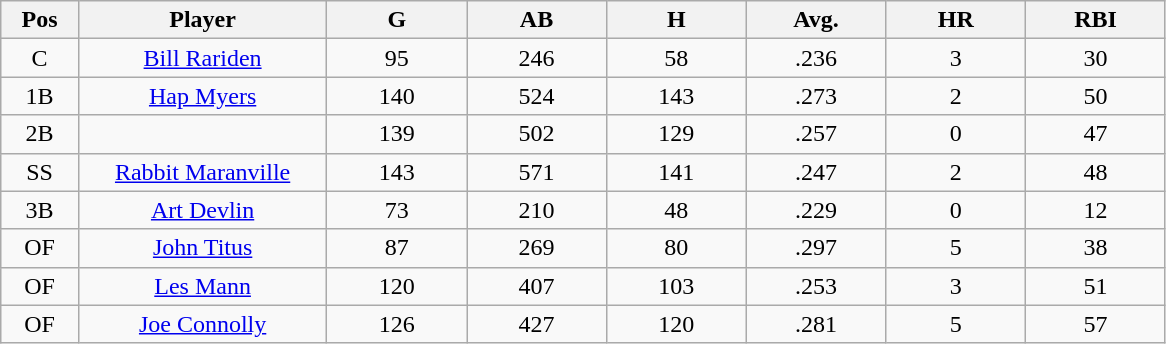<table class="wikitable sortable">
<tr>
<th bgcolor="#DDDDFF" width="5%">Pos</th>
<th bgcolor="#DDDDFF" width="16%">Player</th>
<th bgcolor="#DDDDFF" width="9%">G</th>
<th bgcolor="#DDDDFF" width="9%">AB</th>
<th bgcolor="#DDDDFF" width="9%">H</th>
<th bgcolor="#DDDDFF" width="9%">Avg.</th>
<th bgcolor="#DDDDFF" width="9%">HR</th>
<th bgcolor="#DDDDFF" width="9%">RBI</th>
</tr>
<tr align="center">
<td>C</td>
<td><a href='#'>Bill Rariden</a></td>
<td>95</td>
<td>246</td>
<td>58</td>
<td>.236</td>
<td>3</td>
<td>30</td>
</tr>
<tr align=center>
<td>1B</td>
<td><a href='#'>Hap Myers</a></td>
<td>140</td>
<td>524</td>
<td>143</td>
<td>.273</td>
<td>2</td>
<td>50</td>
</tr>
<tr align=center>
<td>2B</td>
<td></td>
<td>139</td>
<td>502</td>
<td>129</td>
<td>.257</td>
<td>0</td>
<td>47</td>
</tr>
<tr align="center">
<td>SS</td>
<td><a href='#'>Rabbit Maranville</a></td>
<td>143</td>
<td>571</td>
<td>141</td>
<td>.247</td>
<td>2</td>
<td>48</td>
</tr>
<tr align=center>
<td>3B</td>
<td><a href='#'>Art Devlin</a></td>
<td>73</td>
<td>210</td>
<td>48</td>
<td>.229</td>
<td>0</td>
<td>12</td>
</tr>
<tr align=center>
<td>OF</td>
<td><a href='#'>John Titus</a></td>
<td>87</td>
<td>269</td>
<td>80</td>
<td>.297</td>
<td>5</td>
<td>38</td>
</tr>
<tr align=center>
<td>OF</td>
<td><a href='#'>Les Mann</a></td>
<td>120</td>
<td>407</td>
<td>103</td>
<td>.253</td>
<td>3</td>
<td>51</td>
</tr>
<tr align=center>
<td>OF</td>
<td><a href='#'>Joe Connolly</a></td>
<td>126</td>
<td>427</td>
<td>120</td>
<td>.281</td>
<td>5</td>
<td>57</td>
</tr>
</table>
